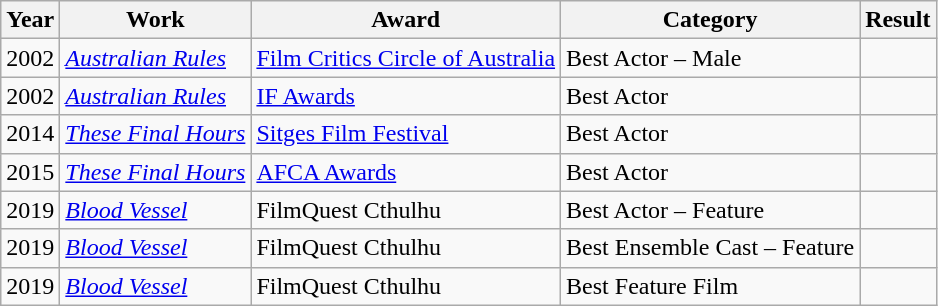<table class=wikitable>
<tr>
<th>Year</th>
<th>Work</th>
<th>Award</th>
<th>Category</th>
<th>Result</th>
</tr>
<tr>
<td>2002</td>
<td><em><a href='#'>Australian Rules</a></em></td>
<td><a href='#'>Film Critics Circle of Australia</a></td>
<td>Best Actor – Male</td>
<td></td>
</tr>
<tr>
<td>2002</td>
<td><em><a href='#'>Australian Rules</a></em></td>
<td><a href='#'>IF Awards</a></td>
<td>Best Actor</td>
<td></td>
</tr>
<tr>
<td>2014</td>
<td><em><a href='#'>These Final Hours</a></em></td>
<td><a href='#'>Sitges Film Festival</a></td>
<td>Best Actor</td>
<td></td>
</tr>
<tr>
<td>2015</td>
<td><em><a href='#'>These Final Hours</a></em></td>
<td><a href='#'>AFCA Awards</a></td>
<td>Best Actor</td>
<td></td>
</tr>
<tr>
<td>2019</td>
<td><em><a href='#'>Blood Vessel</a></em></td>
<td>FilmQuest Cthulhu</td>
<td>Best Actor – Feature</td>
<td></td>
</tr>
<tr>
<td>2019</td>
<td><em><a href='#'>Blood Vessel</a></em></td>
<td>FilmQuest Cthulhu</td>
<td>Best Ensemble Cast – Feature</td>
<td></td>
</tr>
<tr>
<td>2019</td>
<td><em><a href='#'>Blood Vessel</a></em></td>
<td>FilmQuest Cthulhu</td>
<td>Best Feature Film</td>
<td></td>
</tr>
</table>
